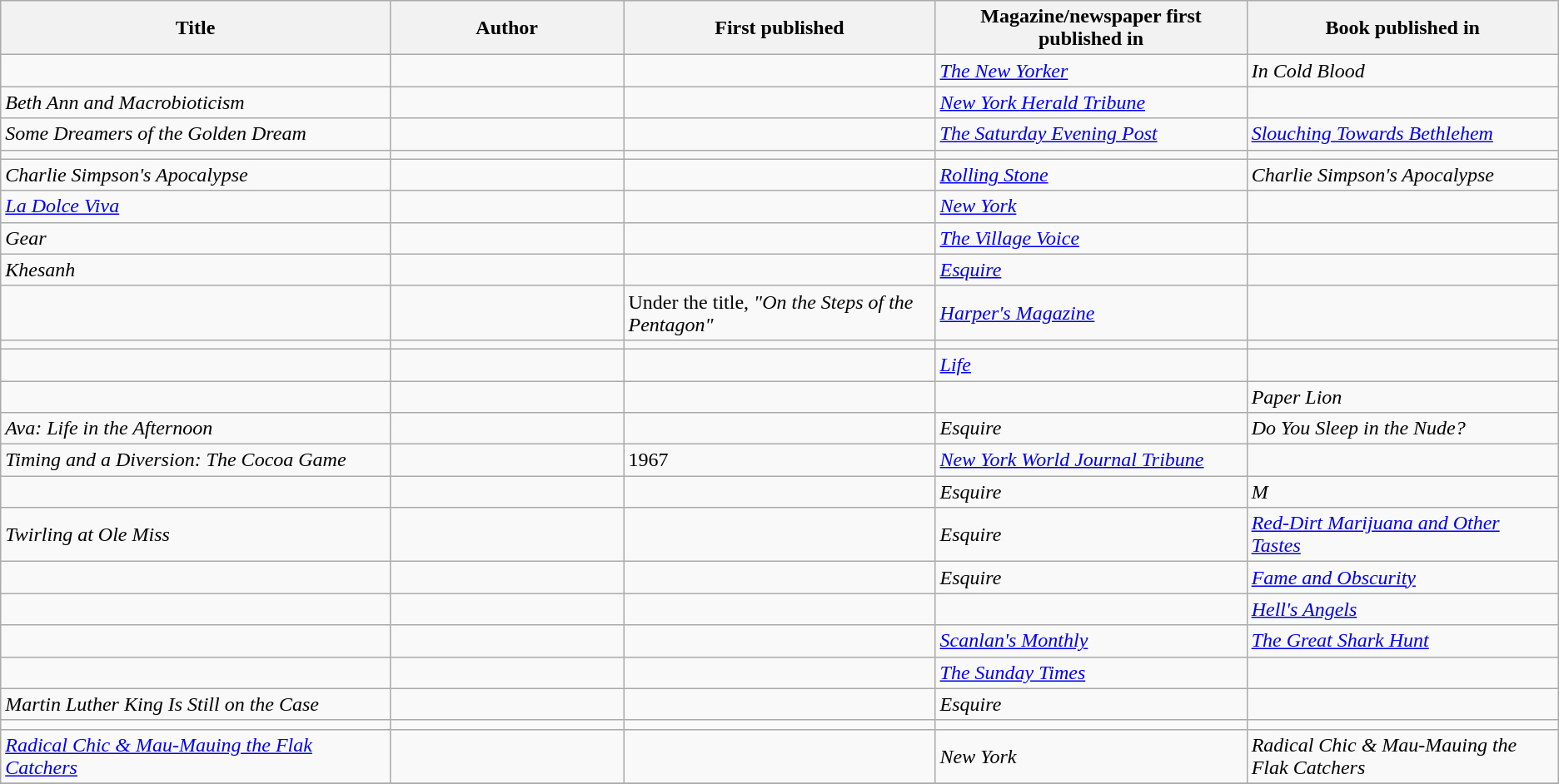<table class="wikitable sortable">
<tr>
<th width="25%">Title</th>
<th width="15%">Author</th>
<th width="20%">First published</th>
<th width="20%">Magazine/newspaper first published in</th>
<th width="20%">Book published in</th>
</tr>
<tr align="left">
<td></td>
<td></td>
<td></td>
<td><em><a href='#'>The New Yorker</a></em></td>
<td><em>In Cold Blood</em></td>
</tr>
<tr align="left">
<td><em>Beth Ann and Macrobioticism</em></td>
<td></td>
<td></td>
<td><em><a href='#'>New York Herald Tribune</a></em></td>
<td></td>
</tr>
<tr align="left">
<td><em>Some Dreamers of the Golden Dream</em></td>
<td></td>
<td></td>
<td><em><a href='#'>The Saturday Evening Post</a></em></td>
<td><em><a href='#'>Slouching Towards Bethlehem</a></em></td>
</tr>
<tr align="left">
<td><em></em></td>
<td></td>
<td></td>
<td></td>
<td><em></em></td>
</tr>
<tr align="left">
<td><em>Charlie Simpson's Apocalypse</em></td>
<td></td>
<td></td>
<td><em><a href='#'>Rolling Stone</a></em></td>
<td><em>Charlie Simpson's Apocalypse</em></td>
</tr>
<tr align="left">
<td><em><a href='#'>La Dolce Viva</a></em></td>
<td></td>
<td></td>
<td><em><a href='#'>New York</a></em></td>
<td></td>
</tr>
<tr align="left">
<td><em>Gear</em></td>
<td></td>
<td></td>
<td><em><a href='#'>The Village Voice</a></em></td>
<td></td>
</tr>
<tr align="left">
<td><em>Khesanh</em></td>
<td></td>
<td></td>
<td><em><a href='#'>Esquire</a></em></td>
<td></td>
</tr>
<tr align="left">
<td></td>
<td></td>
<td>   Under the title, <i>"On the Steps of the Pentagon"</i></td>
<td><em><a href='#'>Harper's Magazine</a></em></td>
<td></td>
</tr>
<tr align="left">
<td></td>
<td></td>
<td></td>
<td></td>
<td></td>
</tr>
<tr align="left">
<td></td>
<td></td>
<td></td>
<td><em><a href='#'>Life</a></em></td>
<td></td>
</tr>
<tr align="left">
<td></td>
<td></td>
<td></td>
<td></td>
<td><em>Paper Lion</em></td>
</tr>
<tr align="left">
<td><em>Ava: Life in the Afternoon</em></td>
<td></td>
<td></td>
<td><em>Esquire</em></td>
<td><em>Do You Sleep in the Nude?</em></td>
</tr>
<tr align="left">
<td><em>Timing and a Diversion: The Cocoa Game</em></td>
<td> </td>
<td>1967</td>
<td><em><a href='#'>New York World Journal Tribune</a></em></td>
<td></td>
</tr>
<tr align="left">
<td></td>
<td></td>
<td></td>
<td><em>Esquire</em></td>
<td><em>M</em></td>
</tr>
<tr align="left">
<td><em>Twirling at Ole Miss</em></td>
<td></td>
<td></td>
<td><em>Esquire</em></td>
<td><em><a href='#'>Red-Dirt Marijuana and Other Tastes</a></em></td>
</tr>
<tr align="left">
<td></td>
<td></td>
<td></td>
<td><em>Esquire</em></td>
<td><em><a href='#'>Fame and Obscurity</a></em></td>
</tr>
<tr align="left">
<td></td>
<td></td>
<td></td>
<td></td>
<td><em><a href='#'>Hell's Angels</a></em></td>
</tr>
<tr align="left">
<td></td>
<td></td>
<td></td>
<td><em><a href='#'>Scanlan's Monthly</a></em></td>
<td><em><a href='#'>The Great Shark Hunt</a></em></td>
</tr>
<tr align="left">
<td></td>
<td></td>
<td></td>
<td><em><a href='#'>The Sunday Times</a></em></td>
<td></td>
</tr>
<tr align="left">
<td><em>Martin Luther King Is Still on the Case</em></td>
<td></td>
<td></td>
<td><em>Esquire</em></td>
<td></td>
</tr>
<tr align="left">
<td></td>
<td></td>
<td></td>
<td></td>
<td></td>
</tr>
<tr align="left">
<td><em><a href='#'>Radical Chic & Mau-Mauing the Flak Catchers</a></em></td>
<td></td>
<td></td>
<td><em>New York</em></td>
<td><em>Radical Chic & Mau-Mauing the Flak Catchers</em></td>
</tr>
<tr align="left">
</tr>
</table>
